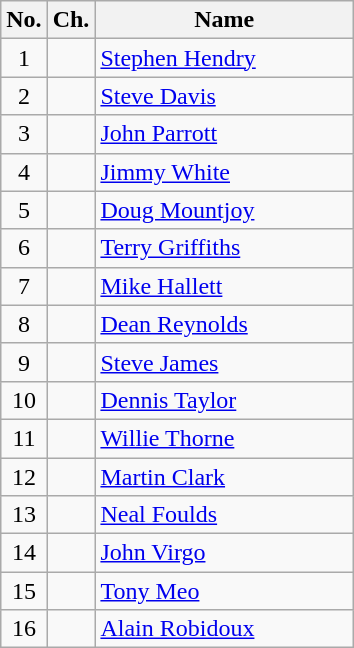<table class="wikitable" style="text-align: center;">
<tr>
<th>No.</th>
<th>Ch.</th>
<th width=165>Name</th>
</tr>
<tr>
<td>1</td>
<td></td>
<td style="text-align:left;"> <a href='#'>Stephen Hendry</a></td>
</tr>
<tr>
<td>2</td>
<td></td>
<td style="text-align:left;"> <a href='#'>Steve Davis</a></td>
</tr>
<tr>
<td>3</td>
<td></td>
<td style="text-align:left;"> <a href='#'>John Parrott</a></td>
</tr>
<tr>
<td>4</td>
<td></td>
<td style="text-align:left;"> <a href='#'>Jimmy White</a></td>
</tr>
<tr>
<td>5</td>
<td></td>
<td style="text-align:left;"> <a href='#'>Doug Mountjoy</a></td>
</tr>
<tr>
<td>6</td>
<td></td>
<td style="text-align:left;"> <a href='#'>Terry Griffiths</a></td>
</tr>
<tr>
<td>7</td>
<td></td>
<td style="text-align:left;"> <a href='#'>Mike Hallett</a></td>
</tr>
<tr>
<td>8</td>
<td></td>
<td style="text-align:left;"> <a href='#'>Dean Reynolds</a></td>
</tr>
<tr>
<td>9</td>
<td></td>
<td style="text-align:left;"> <a href='#'>Steve James</a></td>
</tr>
<tr>
<td>10</td>
<td></td>
<td style="text-align:left;"> <a href='#'>Dennis Taylor</a></td>
</tr>
<tr>
<td>11</td>
<td></td>
<td style="text-align:left;"> <a href='#'>Willie Thorne</a></td>
</tr>
<tr>
<td>12</td>
<td></td>
<td style="text-align:left;"> <a href='#'>Martin Clark</a></td>
</tr>
<tr>
<td>13</td>
<td></td>
<td style="text-align:left;"> <a href='#'>Neal Foulds</a></td>
</tr>
<tr>
<td>14</td>
<td></td>
<td style="text-align:left;"> <a href='#'>John Virgo</a></td>
</tr>
<tr>
<td>15</td>
<td></td>
<td style="text-align:left;"> <a href='#'>Tony Meo</a></td>
</tr>
<tr>
<td>16</td>
<td></td>
<td style="text-align:left;"> <a href='#'>Alain Robidoux</a></td>
</tr>
</table>
